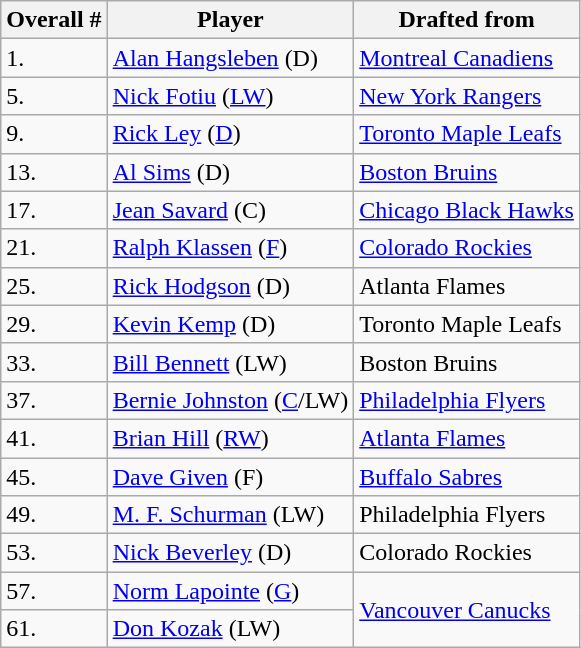<table class="wikitable sortable">
<tr>
<th>Overall #</th>
<th>Player</th>
<th>Drafted from</th>
</tr>
<tr>
<td>1.</td>
<td><a href='#'>Alan Hangsleben</a> (D)</td>
<td><a href='#'>Montreal Canadiens</a></td>
</tr>
<tr>
<td>5.</td>
<td><a href='#'>Nick Fotiu</a> (<a href='#'>LW</a>)</td>
<td><a href='#'>New York Rangers</a></td>
</tr>
<tr>
<td>9.</td>
<td><a href='#'>Rick Ley</a> (<a href='#'>D</a>)</td>
<td><a href='#'>Toronto Maple Leafs</a></td>
</tr>
<tr>
<td>13.</td>
<td><a href='#'>Al Sims</a> (D)</td>
<td><a href='#'>Boston Bruins</a></td>
</tr>
<tr>
<td>17.</td>
<td><a href='#'>Jean Savard</a> (C)</td>
<td><a href='#'>Chicago Black Hawks</a></td>
</tr>
<tr>
<td>21.</td>
<td><a href='#'>Ralph Klassen</a> (<a href='#'>F</a>)</td>
<td><a href='#'>Colorado Rockies</a></td>
</tr>
<tr>
<td>25.</td>
<td><a href='#'>Rick Hodgson</a> (D)</td>
<td>Atlanta Flames</td>
</tr>
<tr>
<td>29.</td>
<td><a href='#'>Kevin Kemp</a> (D)</td>
<td>Toronto Maple Leafs</td>
</tr>
<tr>
<td>33.</td>
<td><a href='#'>Bill Bennett</a> (LW)</td>
<td>Boston Bruins</td>
</tr>
<tr>
<td>37.</td>
<td><a href='#'>Bernie Johnston</a> (<a href='#'>C</a>/LW)</td>
<td><a href='#'>Philadelphia Flyers</a></td>
</tr>
<tr>
<td>41.</td>
<td><a href='#'>Brian Hill</a> (<a href='#'>RW</a>)</td>
<td><a href='#'>Atlanta Flames</a></td>
</tr>
<tr>
<td>45.</td>
<td><a href='#'>Dave Given</a> (F)</td>
<td><a href='#'>Buffalo Sabres</a></td>
</tr>
<tr>
<td>49.</td>
<td><a href='#'>M. F. Schurman</a> (LW)</td>
<td>Philadelphia Flyers</td>
</tr>
<tr>
<td>53.</td>
<td><a href='#'>Nick Beverley</a> (D)</td>
<td>Colorado Rockies</td>
</tr>
<tr>
<td>57.</td>
<td><a href='#'>Norm Lapointe</a> (<a href='#'>G</a>)</td>
<td rowspan="2"><a href='#'>Vancouver Canucks</a></td>
</tr>
<tr>
<td>61.</td>
<td><a href='#'>Don Kozak</a> (LW)</td>
</tr>
</table>
